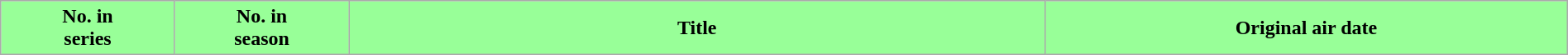<table class="wikitable plainrowheaders" style="width:100%">
<tr>
<th style="background:#98FF98;width:10%">No. in<br>series</th>
<th style="background:#98FF98;width:10%">No. in<br>season</th>
<th style="background:#98FF98;width:40%">Title</th>
<th style="background:#98FF98;width:30%">Original air date<br>








</th>
</tr>
</table>
